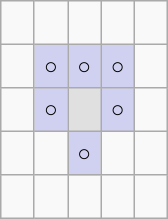<table class="wikitable" style="width:107px; font-size:95%;">
<tr style="text-align:center; height:29px;">
<td style="width:29px;"> </td>
<td style="width:29px;"> </td>
<td style="width:29px;"> </td>
<td style="width:29px;"> </td>
<td style="width:29px;"> </td>
</tr>
<tr style="text-align:center; height:29px;">
<td> </td>
<td style="background:#d0d0f0;">○</td>
<td style="background:#d0d0f0;">○</td>
<td style="background:#d0d0f0;">○</td>
<td> </td>
</tr>
<tr style="text-align:center; height:29px;">
<td> </td>
<td style="background:#d0d0f0;">○</td>
<td style="background:#e0e0e0;color:red;"></td>
<td style="background:#d0d0f0;">○</td>
<td> </td>
</tr>
<tr style="text-align:center; height:29px;">
<td> </td>
<td> </td>
<td style="background:#d0d0f0;">○</td>
<td> </td>
<td> </td>
</tr>
<tr style="text-align:center; height:29px;">
<td> </td>
<td> </td>
<td> </td>
<td> </td>
<td> </td>
</tr>
</table>
